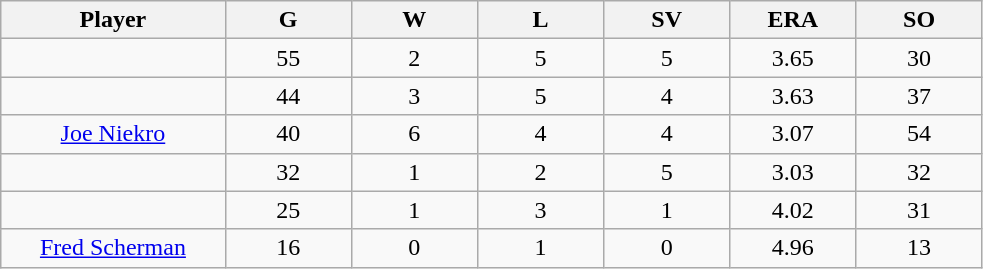<table class="wikitable sortable">
<tr>
<th bgcolor="#DDDDFF" width="16%">Player</th>
<th bgcolor="#DDDDFF" width="9%">G</th>
<th bgcolor="#DDDDFF" width="9%">W</th>
<th bgcolor="#DDDDFF" width="9%">L</th>
<th bgcolor="#DDDDFF" width="9%">SV</th>
<th bgcolor="#DDDDFF" width="9%">ERA</th>
<th bgcolor="#DDDDFF" width="9%">SO</th>
</tr>
<tr align="center">
<td></td>
<td>55</td>
<td>2</td>
<td>5</td>
<td>5</td>
<td>3.65</td>
<td>30</td>
</tr>
<tr align="center">
<td></td>
<td>44</td>
<td>3</td>
<td>5</td>
<td>4</td>
<td>3.63</td>
<td>37</td>
</tr>
<tr align="center">
<td><a href='#'>Joe Niekro</a></td>
<td>40</td>
<td>6</td>
<td>4</td>
<td>4</td>
<td>3.07</td>
<td>54</td>
</tr>
<tr align=center>
<td></td>
<td>32</td>
<td>1</td>
<td>2</td>
<td>5</td>
<td>3.03</td>
<td>32</td>
</tr>
<tr align="center">
<td></td>
<td>25</td>
<td>1</td>
<td>3</td>
<td>1</td>
<td>4.02</td>
<td>31</td>
</tr>
<tr align="center">
<td><a href='#'>Fred Scherman</a></td>
<td>16</td>
<td>0</td>
<td>1</td>
<td>0</td>
<td>4.96</td>
<td>13</td>
</tr>
</table>
